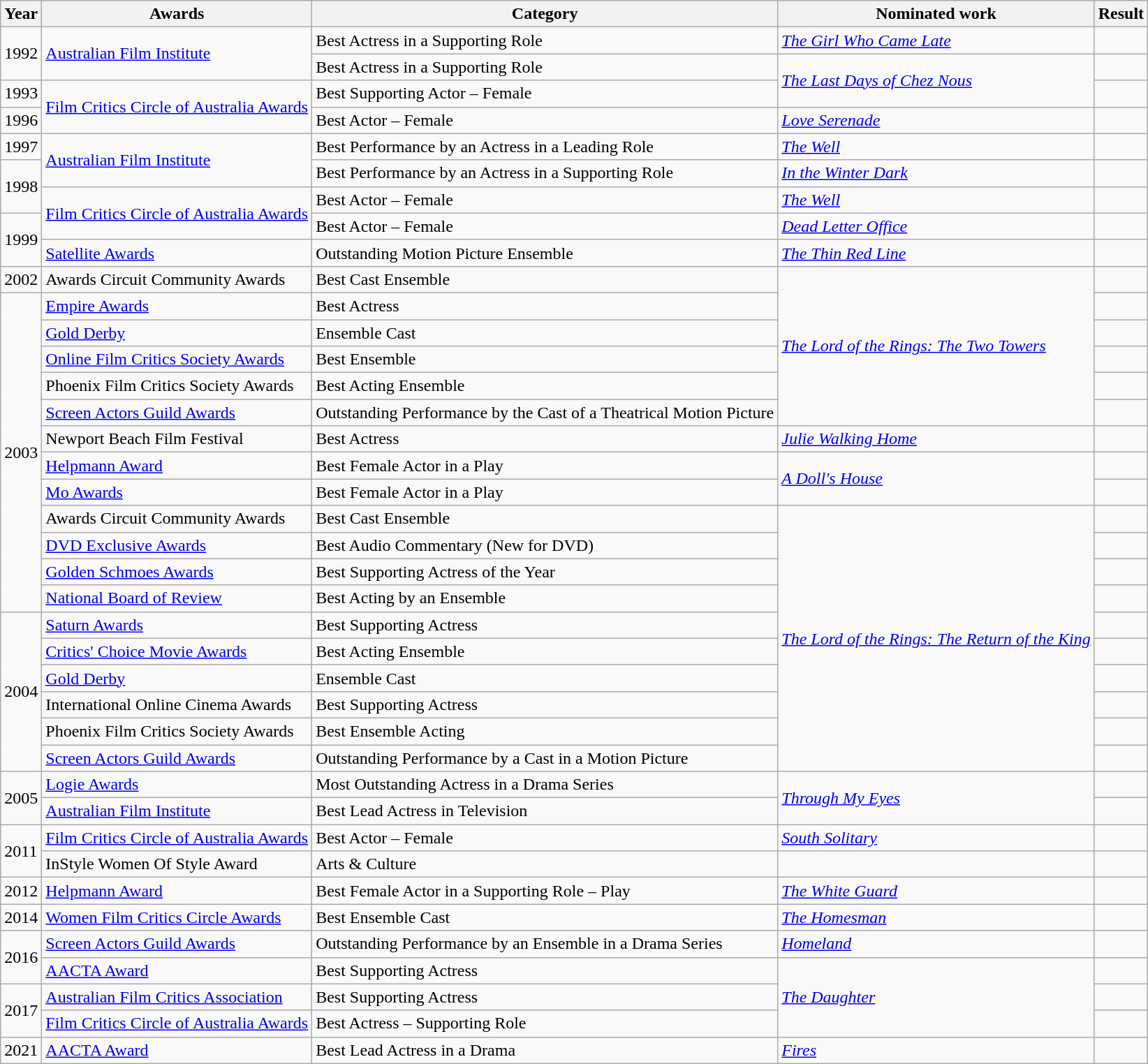<table class="wikitable sortable" style="font-size: 100%; background: #f9f9f9">
<tr>
<th>Year</th>
<th>Awards</th>
<th>Category</th>
<th>Nominated work</th>
<th>Result</th>
</tr>
<tr>
<td rowspan=2>1992</td>
<td rowspan=2><a href='#'>Australian Film Institute</a></td>
<td>Best Actress in a Supporting Role</td>
<td><em><a href='#'>The Girl Who Came Late</a></em></td>
<td></td>
</tr>
<tr>
<td>Best Actress in a Supporting Role</td>
<td rowspan=2><em><a href='#'>The Last Days of Chez Nous</a></em></td>
<td></td>
</tr>
<tr>
<td>1993</td>
<td rowspan=2><a href='#'>Film Critics Circle of Australia Awards</a></td>
<td>Best Supporting Actor – Female</td>
<td></td>
</tr>
<tr>
<td>1996</td>
<td>Best Actor – Female</td>
<td><em><a href='#'>Love Serenade</a></em></td>
<td></td>
</tr>
<tr>
<td>1997</td>
<td rowspan=2><a href='#'>Australian Film Institute</a></td>
<td>Best Performance by an Actress in a Leading Role</td>
<td><em><a href='#'>The Well</a></em></td>
<td></td>
</tr>
<tr>
<td rowspan=2>1998</td>
<td>Best Performance by an Actress in a Supporting Role</td>
<td><em><a href='#'>In the Winter Dark</a></em></td>
<td></td>
</tr>
<tr>
<td rowspan=2><a href='#'>Film Critics Circle of Australia Awards</a></td>
<td>Best Actor – Female</td>
<td><em><a href='#'>The Well</a></em></td>
<td></td>
</tr>
<tr>
<td rowspan=2>1999</td>
<td>Best Actor – Female</td>
<td><em><a href='#'>Dead Letter Office</a></em></td>
<td></td>
</tr>
<tr>
<td><a href='#'>Satellite Awards</a></td>
<td>Outstanding Motion Picture Ensemble</td>
<td><em><a href='#'>The Thin Red Line</a></em></td>
<td></td>
</tr>
<tr>
<td>2002</td>
<td>Awards Circuit Community Awards</td>
<td>Best Cast Ensemble</td>
<td rowspan=6><em><a href='#'>The Lord of the Rings: The Two Towers</a></em></td>
<td></td>
</tr>
<tr>
<td rowspan=12>2003</td>
<td><a href='#'>Empire Awards</a></td>
<td>Best Actress</td>
<td></td>
</tr>
<tr>
<td><a href='#'>Gold Derby</a></td>
<td>Ensemble Cast</td>
<td></td>
</tr>
<tr>
<td><a href='#'>Online Film Critics Society Awards</a></td>
<td>Best Ensemble</td>
<td></td>
</tr>
<tr>
<td>Phoenix Film Critics Society Awards</td>
<td>Best Acting Ensemble</td>
<td></td>
</tr>
<tr>
<td><a href='#'>Screen Actors Guild Awards</a></td>
<td>Outstanding Performance by the Cast of a Theatrical Motion Picture</td>
<td></td>
</tr>
<tr>
<td>Newport Beach Film Festival</td>
<td>Best Actress</td>
<td><em><a href='#'>Julie Walking Home</a></em></td>
<td></td>
</tr>
<tr>
<td><a href='#'>Helpmann Award</a></td>
<td>Best Female Actor in a Play</td>
<td rowspan=2><em><a href='#'>A Doll's House</a></em></td>
<td></td>
</tr>
<tr>
<td><a href='#'>Mo Awards</a></td>
<td>Best Female Actor in a Play</td>
<td></td>
</tr>
<tr>
<td>Awards Circuit Community Awards</td>
<td>Best Cast Ensemble</td>
<td rowspan=10><em><a href='#'>The Lord of the Rings: The Return of the King</a></em></td>
<td></td>
</tr>
<tr>
<td><a href='#'>DVD Exclusive Awards</a></td>
<td>Best Audio Commentary (New for DVD)</td>
<td></td>
</tr>
<tr>
<td><a href='#'>Golden Schmoes Awards</a></td>
<td>Best Supporting Actress of the Year</td>
<td></td>
</tr>
<tr>
<td><a href='#'>National Board of Review</a></td>
<td>Best Acting by an Ensemble</td>
<td></td>
</tr>
<tr>
<td rowspan=6>2004</td>
<td><a href='#'>Saturn Awards</a></td>
<td>Best Supporting Actress</td>
<td></td>
</tr>
<tr>
<td><a href='#'>Critics' Choice Movie Awards</a></td>
<td>Best Acting Ensemble</td>
<td></td>
</tr>
<tr>
<td><a href='#'>Gold Derby</a></td>
<td>Ensemble Cast</td>
<td></td>
</tr>
<tr>
<td>International Online Cinema Awards</td>
<td>Best Supporting Actress</td>
<td></td>
</tr>
<tr>
<td>Phoenix Film Critics Society Awards</td>
<td>Best Ensemble Acting</td>
<td></td>
</tr>
<tr>
<td><a href='#'>Screen Actors Guild Awards</a></td>
<td>Outstanding Performance by a Cast in a Motion Picture</td>
<td></td>
</tr>
<tr>
<td rowspan=2>2005</td>
<td><a href='#'>Logie Awards</a></td>
<td>Most Outstanding Actress in a Drama Series</td>
<td rowspan=2><em><a href='#'>Through My Eyes</a></em></td>
<td></td>
</tr>
<tr>
<td><a href='#'>Australian Film Institute</a></td>
<td>Best Lead Actress in Television</td>
<td></td>
</tr>
<tr>
<td rowspan=2>2011</td>
<td><a href='#'>Film Critics Circle of Australia Awards</a></td>
<td>Best Actor – Female</td>
<td><em><a href='#'>South Solitary</a></em></td>
<td></td>
</tr>
<tr>
<td>InStyle Women Of Style Award</td>
<td>Arts & Culture</td>
<td></td>
<td></td>
</tr>
<tr>
<td>2012</td>
<td><a href='#'>Helpmann Award</a></td>
<td>Best Female Actor in a Supporting Role – Play</td>
<td><em><a href='#'>The White Guard</a></em></td>
<td></td>
</tr>
<tr>
<td>2014</td>
<td><a href='#'>Women Film Critics Circle Awards</a></td>
<td>Best Ensemble Cast</td>
<td><em><a href='#'>The Homesman</a></em></td>
<td></td>
</tr>
<tr>
<td rowspan=2>2016</td>
<td><a href='#'>Screen Actors Guild Awards</a></td>
<td>Outstanding Performance by an Ensemble in a Drama Series</td>
<td><em><a href='#'>Homeland</a></em></td>
<td></td>
</tr>
<tr>
<td><a href='#'>AACTA Award</a></td>
<td>Best Supporting Actress</td>
<td rowspan=3><em><a href='#'>The Daughter</a></em></td>
<td></td>
</tr>
<tr>
<td rowspan=2>2017</td>
<td><a href='#'>Australian Film Critics Association</a></td>
<td>Best Supporting Actress</td>
<td></td>
</tr>
<tr>
<td><a href='#'>Film Critics Circle of Australia Awards</a></td>
<td>Best Actress – Supporting Role</td>
<td></td>
</tr>
<tr>
<td rowspan=1>2021</td>
<td><a href='#'>AACTA Award</a></td>
<td>Best Lead Actress in a Drama</td>
<td><em><a href='#'>Fires</a></em></td>
<td></td>
</tr>
</table>
